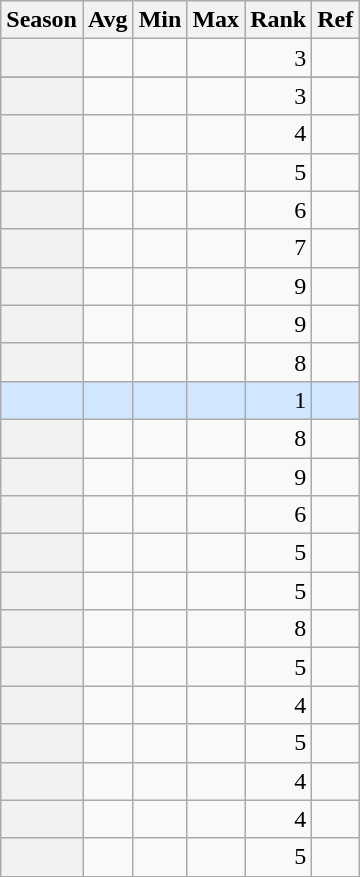<table class="wikitable plainrowheaders sortable">
<tr>
<th scope=col>Season</th>
<th scope=col>Avg</th>
<th scope=col>Min</th>
<th scope=col>Max</th>
<th scope=col>Rank</th>
<th scope=col class="unsortable">Ref</th>
</tr>
<tr>
<th scope=row align=right></th>
<td align=right></td>
<td align=right></td>
<td align=right></td>
<td align=right>3</td>
<td align=center></td>
</tr>
<tr>
</tr>
<tr>
<th scope=row align=right></th>
<td align=right></td>
<td align=right></td>
<td align=right></td>
<td align=right>3</td>
<td align=center></td>
</tr>
<tr>
<th scope=row align=right></th>
<td align=right></td>
<td align=right></td>
<td align=right></td>
<td align=right>4</td>
<td align=center></td>
</tr>
<tr>
<th scope=row align=right></th>
<td align=right></td>
<td align=right></td>
<td align=right></td>
<td align=right>5</td>
<td align=center></td>
</tr>
<tr>
<th scope=row align=right></th>
<td align=right></td>
<td align=right></td>
<td align=right></td>
<td align=right>6</td>
<td align=center></td>
</tr>
<tr>
<th scope=row align=right></th>
<td align=right></td>
<td align=right></td>
<td align=right></td>
<td align=right>7</td>
<td align=center></td>
</tr>
<tr>
<th scope=row align=right></th>
<td align=right></td>
<td align=right></td>
<td align=right></td>
<td align=right>9</td>
<td align=center></td>
</tr>
<tr>
<th scope=row align=right></th>
<td align=right></td>
<td align=right></td>
<td align=right></td>
<td align=right>9</td>
<td align=center></td>
</tr>
<tr>
<th scope=row align=right></th>
<td align=right></td>
<td align=right></td>
<td align=right></td>
<td align=right>8</td>
<td align=center></td>
</tr>
<tr>
<th scope=row style="background-color: #D0E7FF" align=right></th>
<td style="background-color: #D0E7FF" align=right></td>
<td style="background-color: #D0E7FF" align=right></td>
<td style="background-color: #D0E7FF" align=right></td>
<td style="background-color: #D0E7FF" align=right>1</td>
<td style="background-color: #D0E7FF" align=center></td>
</tr>
<tr>
<th scope=row align=right></th>
<td align=right></td>
<td align=right></td>
<td align=right></td>
<td align=right>8</td>
<td align=center></td>
</tr>
<tr>
<th scope=row align=right></th>
<td align=right></td>
<td align=right></td>
<td align=right></td>
<td align=right>9</td>
<td align=center></td>
</tr>
<tr>
<th scope=row align=right></th>
<td align=right></td>
<td align=right></td>
<td align=right></td>
<td align=right>6</td>
<td align=center></td>
</tr>
<tr>
<th scope=row align=right></th>
<td align=right></td>
<td align=right></td>
<td align=right></td>
<td align=right>5</td>
<td align=center></td>
</tr>
<tr>
<th scope=row align=right></th>
<td align=right></td>
<td align=right></td>
<td align=right></td>
<td align=right>5</td>
<td align=center></td>
</tr>
<tr>
<th scope=row align=right></th>
<td align=right></td>
<td align=right></td>
<td align=right></td>
<td align=right>8</td>
<td align=center></td>
</tr>
<tr>
<th scope=row align=right></th>
<td align=right></td>
<td align=right></td>
<td align=right></td>
<td align=right>5</td>
<td align=center></td>
</tr>
<tr>
<th scope=row align=right></th>
<td align=right></td>
<td align=right></td>
<td align=right></td>
<td align=right>4</td>
<td align=center></td>
</tr>
<tr>
<th scope=row align=right></th>
<td align=right></td>
<td align=right></td>
<td align=right></td>
<td align=right>5</td>
<td align=center></td>
</tr>
<tr>
<th scope=row align=right></th>
<td align=right></td>
<td align=right></td>
<td align=right></td>
<td align=right>4</td>
<td align=center></td>
</tr>
<tr>
<th scope=row align=right></th>
<td align=right></td>
<td align=right></td>
<td align=right></td>
<td align=right>4</td>
<td align=center></td>
</tr>
<tr>
<th scope=row align=right></th>
<td align=right></td>
<td align=right></td>
<td align=right></td>
<td align=right>5</td>
<td align=center></td>
</tr>
</table>
